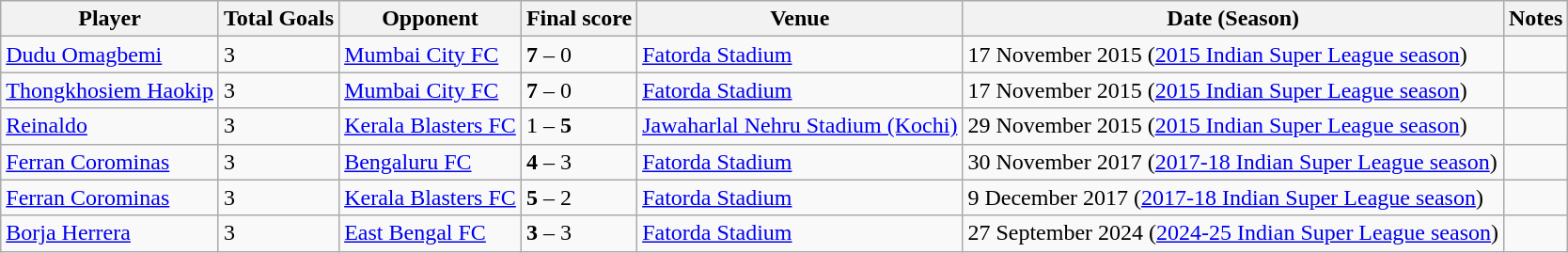<table class="wikitable">
<tr>
<th>Player</th>
<th>Total Goals</th>
<th>Opponent</th>
<th>Final score</th>
<th>Venue</th>
<th>Date (Season)</th>
<th>Notes</th>
</tr>
<tr>
<td> <a href='#'>Dudu Omagbemi</a></td>
<td>3</td>
<td><a href='#'>Mumbai City FC</a></td>
<td><strong>7</strong> – 0</td>
<td><a href='#'>Fatorda Stadium</a></td>
<td>17 November 2015 (<a href='#'>2015 Indian Super League season</a>)</td>
<td></td>
</tr>
<tr>
<td> <a href='#'>Thongkhosiem Haokip</a></td>
<td>3</td>
<td><a href='#'>Mumbai City FC</a></td>
<td><strong>7</strong> – 0</td>
<td><a href='#'>Fatorda Stadium</a></td>
<td>17 November 2015 (<a href='#'>2015 Indian Super League season</a>)</td>
<td></td>
</tr>
<tr>
<td> <a href='#'>Reinaldo</a></td>
<td>3</td>
<td><a href='#'>Kerala Blasters FC</a></td>
<td>1 – <strong>5</strong></td>
<td><a href='#'>Jawaharlal Nehru Stadium (Kochi)</a></td>
<td>29 November 2015 (<a href='#'>2015 Indian Super League season</a>)</td>
<td></td>
</tr>
<tr>
<td> <a href='#'>Ferran Corominas</a></td>
<td>3</td>
<td><a href='#'>Bengaluru FC</a></td>
<td><strong>4</strong> – 3</td>
<td><a href='#'>Fatorda Stadium</a></td>
<td>30 November 2017 (<a href='#'>2017-18 Indian Super League season</a>)</td>
<td></td>
</tr>
<tr>
<td> <a href='#'>Ferran Corominas</a></td>
<td>3</td>
<td><a href='#'>Kerala Blasters FC</a></td>
<td><strong>5</strong> – 2</td>
<td><a href='#'>Fatorda Stadium</a></td>
<td>9 December 2017 (<a href='#'>2017-18 Indian Super League season</a>)</td>
<td></td>
</tr>
<tr>
<td> <a href='#'>Borja Herrera</a></td>
<td>3</td>
<td><a href='#'>East Bengal FC</a></td>
<td><strong>3</strong> – 3</td>
<td><a href='#'>Fatorda Stadium</a></td>
<td>27 September 2024 (<a href='#'>2024-25 Indian Super League season</a>)</td>
</tr>
</table>
